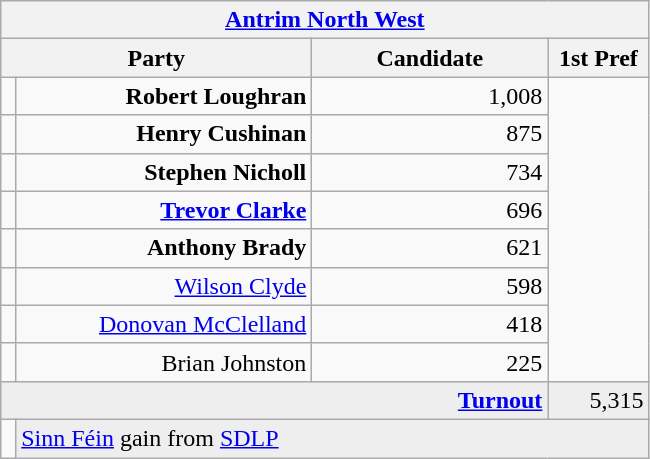<table class="wikitable">
<tr>
<th colspan="4" align="center"><a href='#'>Antrim North West</a></th>
</tr>
<tr>
<th colspan="2" align="center" width=200>Party</th>
<th width=150>Candidate</th>
<th width=60>1st Pref</th>
</tr>
<tr>
<td></td>
<td align="right"><strong>Robert Loughran</strong></td>
<td align="right">1,008</td>
</tr>
<tr>
<td></td>
<td align="right"><strong>Henry Cushinan</strong></td>
<td align="right">875</td>
</tr>
<tr>
<td></td>
<td align="right"><strong>Stephen Nicholl</strong></td>
<td align="right">734</td>
</tr>
<tr>
<td></td>
<td align="right"><strong><a href='#'>Trevor Clarke</a></strong></td>
<td align="right">696</td>
</tr>
<tr>
<td></td>
<td align="right"><strong>Anthony Brady</strong></td>
<td align="right">621</td>
</tr>
<tr>
<td></td>
<td align="right"><a href='#'>Wilson Clyde</a></td>
<td align="right">598</td>
</tr>
<tr>
<td></td>
<td align="right"><a href='#'>Donovan McClelland</a></td>
<td align="right">418</td>
</tr>
<tr>
<td></td>
<td align="right">Brian Johnston</td>
<td align="right">225</td>
</tr>
<tr bgcolor="EEEEEE">
<td colspan=3 align="right"><strong><a href='#'>Turnout</a></strong></td>
<td align="right">5,315</td>
</tr>
<tr>
<td bgcolor=></td>
<td colspan=3 bgcolor="EEEEEE"><a href='#'>Sinn Féin</a> gain from <a href='#'>SDLP</a></td>
</tr>
</table>
